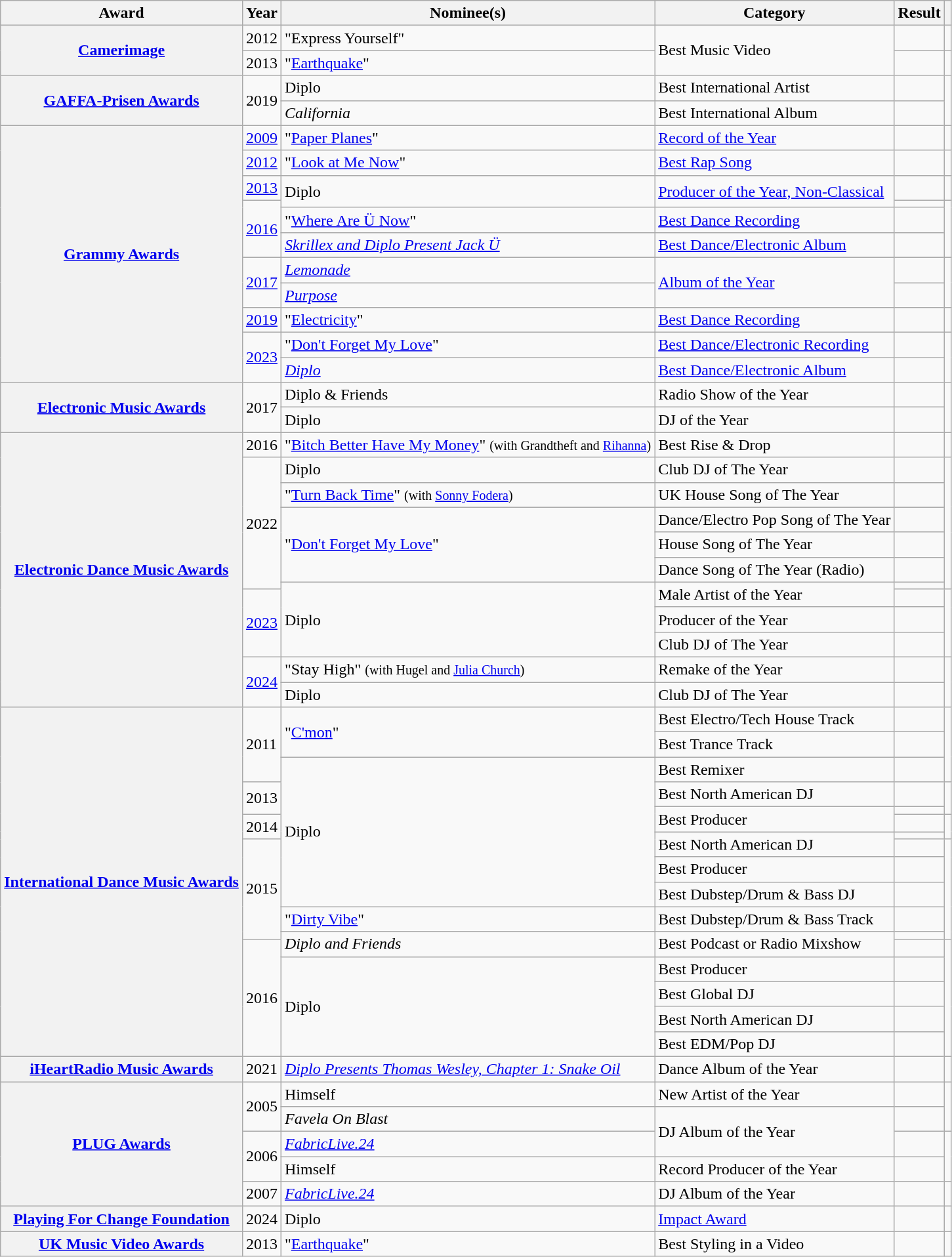<table class="wikitable sortable plainrowheaders">
<tr>
<th scope="col">Award</th>
<th scope="col">Year</th>
<th scope="col">Nominee(s)</th>
<th scope="col">Category</th>
<th scope="col">Result</th>
<th scope="col" class="unsortable"></th>
</tr>
<tr>
<th scope="row" rowspan="2"><a href='#'>Camerimage</a></th>
<td>2012</td>
<td>"Express Yourself"</td>
<td rowspan="2">Best Music Video</td>
<td></td>
<td></td>
</tr>
<tr>
<td>2013</td>
<td>"<a href='#'>Earthquake</a>"</td>
<td></td>
<td></td>
</tr>
<tr>
<th scope="row" rowspan="2"><a href='#'>GAFFA-Prisen Awards</a></th>
<td rowspan="2">2019</td>
<td>Diplo</td>
<td>Best International Artist</td>
<td></td>
<td rowspan="2"></td>
</tr>
<tr>
<td><em>California</em></td>
<td>Best International Album</td>
<td></td>
</tr>
<tr>
<th scope="row" rowspan="11"><a href='#'>Grammy Awards</a></th>
<td><a href='#'>2009</a></td>
<td>"<a href='#'>Paper Planes</a>"</td>
<td><a href='#'>Record of the Year</a></td>
<td></td>
<td></td>
</tr>
<tr>
<td><a href='#'>2012</a></td>
<td>"<a href='#'>Look at Me Now</a>"</td>
<td><a href='#'>Best Rap Song</a></td>
<td></td>
<td></td>
</tr>
<tr>
<td><a href='#'>2013</a></td>
<td rowspan="2">Diplo</td>
<td rowspan="2"><a href='#'>Producer of the Year, Non-Classical</a></td>
<td></td>
<td></td>
</tr>
<tr>
<td rowspan="3"><a href='#'>2016</a></td>
<td></td>
<td rowspan="3"></td>
</tr>
<tr>
<td>"<a href='#'>Where Are Ü Now</a>" </td>
<td><a href='#'>Best Dance Recording</a></td>
<td></td>
</tr>
<tr>
<td><em><a href='#'>Skrillex and Diplo Present Jack Ü</a></em> </td>
<td><a href='#'>Best Dance/Electronic Album</a></td>
<td></td>
</tr>
<tr>
<td rowspan="2"><a href='#'>2017</a></td>
<td><em><a href='#'>Lemonade</a></em> </td>
<td rowspan="2"><a href='#'>Album of the Year</a></td>
<td></td>
<td rowspan="2"></td>
</tr>
<tr>
<td><em><a href='#'>Purpose</a></em> </td>
<td></td>
</tr>
<tr>
<td><a href='#'>2019</a></td>
<td>"<a href='#'>Electricity</a>" </td>
<td><a href='#'>Best Dance Recording</a></td>
<td></td>
<td></td>
</tr>
<tr>
<td rowspan="2"><a href='#'>2023</a></td>
<td>"<a href='#'>Don't Forget My Love</a>" </td>
<td><a href='#'>Best Dance/Electronic Recording</a></td>
<td></td>
<td rowspan="2"></td>
</tr>
<tr>
<td><em><a href='#'>Diplo</a></em></td>
<td><a href='#'>Best Dance/Electronic Album</a></td>
<td></td>
</tr>
<tr>
<th scope="row" rowspan="2"><a href='#'>Electronic Music Awards</a></th>
<td rowspan="2">2017</td>
<td>Diplo & Friends</td>
<td>Radio Show of the Year</td>
<td></td>
<td rowspan="2"></td>
</tr>
<tr>
<td>Diplo</td>
<td>DJ of the Year</td>
<td></td>
</tr>
<tr>
<th scope="row" rowspan="12"><a href='#'>Electronic Dance Music Awards</a></th>
<td>2016</td>
<td>"<a href='#'>Bitch Better Have My Money</a>" <small>(with Grandtheft and <a href='#'>Rihanna</a>)</small></td>
<td>Best Rise & Drop</td>
<td></td>
<td></td>
</tr>
<tr>
<td rowspan="6">2022</td>
<td>Diplo</td>
<td>Club DJ of The Year</td>
<td></td>
<td rowspan="6"></td>
</tr>
<tr>
<td>"<a href='#'>Turn Back Time</a>" <small>(with <a href='#'>Sonny Fodera</a>)</small></td>
<td>UK House Song of The Year</td>
<td></td>
</tr>
<tr>
<td rowspan="3">"<a href='#'>Don't Forget My Love</a>" </td>
<td>Dance/Electro Pop Song of The Year</td>
<td></td>
</tr>
<tr>
<td>House Song of The Year</td>
<td></td>
</tr>
<tr>
<td>Dance Song of The Year (Radio)</td>
<td></td>
</tr>
<tr>
<td rowspan="4">Diplo</td>
<td rowspan="2">Male Artist of the Year</td>
<td></td>
</tr>
<tr>
<td rowspan="3"><a href='#'>2023</a></td>
<td></td>
<td rowspan="3"></td>
</tr>
<tr>
<td>Producer of the Year</td>
<td></td>
</tr>
<tr>
<td>Club DJ of The Year</td>
<td></td>
</tr>
<tr>
<td rowspan="2"><a href='#'>2024</a></td>
<td>"Stay High" <small>(with Hugel and <a href='#'>Julia Church</a>)</small></td>
<td>Remake of the Year</td>
<td></td>
<td rowspan="2"></td>
</tr>
<tr>
<td>Diplo</td>
<td>Club DJ of The Year</td>
<td></td>
</tr>
<tr>
<th scope="row" rowspan="17"><a href='#'>International Dance Music Awards</a></th>
<td rowspan="3">2011</td>
<td rowspan="2">"<a href='#'>C'mon</a>"</td>
<td>Best Electro/Tech House Track</td>
<td></td>
<td rowspan="3"></td>
</tr>
<tr>
<td>Best Trance Track</td>
<td></td>
</tr>
<tr>
<td rowspan="8">Diplo</td>
<td>Best Remixer</td>
<td></td>
</tr>
<tr>
<td rowspan="2">2013</td>
<td>Best North American DJ</td>
<td></td>
<td rowspan="2"></td>
</tr>
<tr>
<td rowspan="2">Best Producer</td>
<td></td>
</tr>
<tr>
<td rowspan="2">2014</td>
<td></td>
<td rowspan="2"></td>
</tr>
<tr>
<td rowspan="2">Best North American DJ</td>
<td></td>
</tr>
<tr>
<td rowspan="5">2015</td>
<td></td>
<td rowspan="5"></td>
</tr>
<tr>
<td>Best Producer</td>
<td></td>
</tr>
<tr>
<td>Best Dubstep/Drum & Bass DJ</td>
<td></td>
</tr>
<tr>
<td>"<a href='#'>Dirty Vibe</a>" </td>
<td>Best Dubstep/Drum & Bass Track</td>
<td></td>
</tr>
<tr>
<td rowspan="2"><em>Diplo and Friends</em></td>
<td rowspan="2">Best Podcast or Radio Mixshow</td>
<td></td>
</tr>
<tr>
<td rowspan="5">2016</td>
<td></td>
<td rowspan="5"></td>
</tr>
<tr>
<td rowspan="4">Diplo</td>
<td>Best Producer</td>
<td></td>
</tr>
<tr>
<td>Best Global DJ</td>
<td></td>
</tr>
<tr>
<td>Best North American DJ</td>
<td></td>
</tr>
<tr>
<td>Best EDM/Pop DJ</td>
<td></td>
</tr>
<tr>
<th scope="row"><a href='#'>iHeartRadio Music Awards</a></th>
<td>2021</td>
<td><em><a href='#'>Diplo Presents Thomas Wesley, Chapter 1: Snake Oil</a></em></td>
<td>Dance Album of the Year</td>
<td></td>
<td></td>
</tr>
<tr>
<th scope="row" rowspan="5"><a href='#'>PLUG Awards</a></th>
<td rowspan="2">2005</td>
<td>Himself</td>
<td>New Artist of the Year</td>
<td></td>
<td rowspan="2"></td>
</tr>
<tr>
<td><em>Favela On Blast</em></td>
<td rowspan="2">DJ Album of the Year</td>
<td></td>
</tr>
<tr>
<td rowspan="2">2006</td>
<td><em><a href='#'>FabricLive.24</a></em></td>
<td></td>
<td rowspan="2"></td>
</tr>
<tr>
<td>Himself</td>
<td>Record Producer of the Year</td>
<td></td>
</tr>
<tr>
<td>2007</td>
<td><em><a href='#'>FabricLive.24</a></em></td>
<td>DJ Album of the Year</td>
<td></td>
<td></td>
</tr>
<tr>
<th scope="row"><a href='#'>Playing For Change Foundation</a></th>
<td>2024</td>
<td>Diplo</td>
<td><a href='#'>Impact Award</a></td>
<td></td>
<td></td>
</tr>
<tr>
<th scope="row"><a href='#'>UK Music Video Awards</a></th>
<td>2013</td>
<td>"<a href='#'>Earthquake</a>"</td>
<td>Best Styling in a Video</td>
<td></td>
<td></td>
</tr>
</table>
